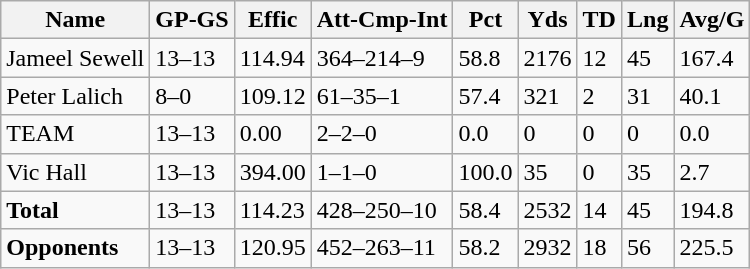<table class="wikitable" style="white-space:nowrap;">
<tr>
<th>Name</th>
<th>GP-GS</th>
<th>Effic</th>
<th>Att-Cmp-Int</th>
<th>Pct</th>
<th>Yds</th>
<th>TD</th>
<th>Lng</th>
<th>Avg/G</th>
</tr>
<tr>
<td>Jameel Sewell</td>
<td>13–13</td>
<td>114.94</td>
<td>364–214–9</td>
<td>58.8</td>
<td>2176</td>
<td>12</td>
<td>45</td>
<td>167.4</td>
</tr>
<tr>
<td>Peter Lalich</td>
<td>8–0</td>
<td>109.12</td>
<td>61–35–1</td>
<td>57.4</td>
<td>321</td>
<td>2</td>
<td>31</td>
<td>40.1</td>
</tr>
<tr>
<td>TEAM</td>
<td>13–13</td>
<td>0.00</td>
<td>2–2–0</td>
<td>0.0</td>
<td>0</td>
<td>0</td>
<td>0</td>
<td>0.0</td>
</tr>
<tr>
<td>Vic Hall</td>
<td>13–13</td>
<td>394.00</td>
<td>1–1–0</td>
<td>100.0</td>
<td>35</td>
<td>0</td>
<td>35</td>
<td>2.7</td>
</tr>
<tr>
<td><strong>Total</strong></td>
<td>13–13</td>
<td>114.23</td>
<td>428–250–10</td>
<td>58.4</td>
<td>2532</td>
<td>14</td>
<td>45</td>
<td>194.8</td>
</tr>
<tr>
<td><strong>Opponents</strong></td>
<td>13–13</td>
<td>120.95</td>
<td>452–263–11</td>
<td>58.2</td>
<td>2932</td>
<td>18</td>
<td>56</td>
<td>225.5</td>
</tr>
</table>
